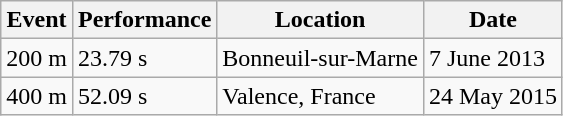<table class=wikitable>
<tr>
<th scope="col">Event</th>
<th scope="col">Performance</th>
<th scope="col">Location</th>
<th scope="col">Date</th>
</tr>
<tr>
<td>200 m</td>
<td>23.79 s</td>
<td>Bonneuil-sur-Marne</td>
<td>7 June 2013</td>
</tr>
<tr>
<td>400 m</td>
<td>52.09 s</td>
<td>Valence, France</td>
<td>24 May 2015</td>
</tr>
</table>
